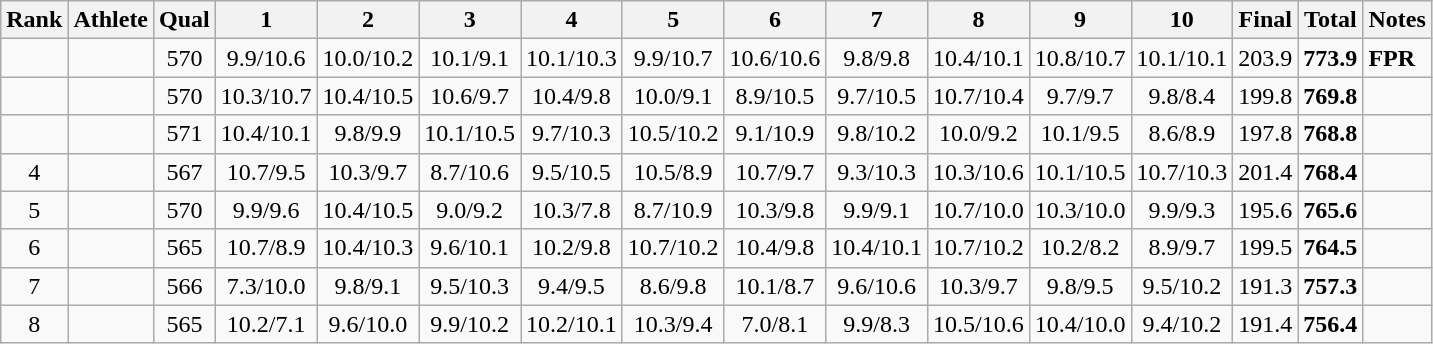<table class="wikitable sortable">
<tr>
<th>Rank</th>
<th>Athlete</th>
<th>Qual</th>
<th class="unsortable" style="width: 28px">1</th>
<th class="unsortable" style="width: 28px">2</th>
<th class="unsortable" style="width: 28px">3</th>
<th class="unsortable" style="width: 28px">4</th>
<th class="unsortable" style="width: 28px">5</th>
<th class="unsortable" style="width: 28px">6</th>
<th class="unsortable" style="width: 28px">7</th>
<th class="unsortable" style="width: 28px">8</th>
<th class="unsortable" style="width: 28px">9</th>
<th class="unsortable" style="width: 28px">10</th>
<th>Final</th>
<th>Total</th>
<th>Notes</th>
</tr>
<tr>
<td align="center"></td>
<td></td>
<td align="center">570</td>
<td align="center">9.9/10.6</td>
<td align="center">10.0/10.2</td>
<td align="center">10.1/9.1</td>
<td align="center">10.1/10.3</td>
<td align="center">9.9/10.7</td>
<td align="center">10.6/10.6</td>
<td align="center">9.8/9.8</td>
<td align="center">10.4/10.1</td>
<td align="center">10.8/10.7</td>
<td align="center">10.1/10.1</td>
<td align="center">203.9</td>
<td align="center"><strong>773.9</strong></td>
<td><strong>FPR</strong></td>
</tr>
<tr>
<td align="center"></td>
<td></td>
<td align="center">570</td>
<td align="center">10.3/10.7</td>
<td align="center">10.4/10.5</td>
<td align="center">10.6/9.7</td>
<td align="center">10.4/9.8</td>
<td align="center">10.0/9.1</td>
<td align="center">8.9/10.5</td>
<td align="center">9.7/10.5</td>
<td align="center">10.7/10.4</td>
<td align="center">9.7/9.7</td>
<td align="center">9.8/8.4</td>
<td align="center">199.8</td>
<td align="center"><strong>769.8</strong></td>
<td></td>
</tr>
<tr>
<td align="center"></td>
<td></td>
<td align="center">571</td>
<td align="center">10.4/10.1</td>
<td align="center">9.8/9.9</td>
<td align="center">10.1/10.5</td>
<td align="center">9.7/10.3</td>
<td align="center">10.5/10.2</td>
<td align="center">9.1/10.9</td>
<td align="center">9.8/10.2</td>
<td align="center">10.0/9.2</td>
<td align="center">10.1/9.5</td>
<td align="center">8.6/8.9</td>
<td align="center">197.8</td>
<td align="center"><strong>768.8</strong></td>
<td></td>
</tr>
<tr>
<td align="center">4</td>
<td></td>
<td align="center">567</td>
<td align="center">10.7/9.5</td>
<td align="center">10.3/9.7</td>
<td align="center">8.7/10.6</td>
<td align="center">9.5/10.5</td>
<td align="center">10.5/8.9</td>
<td align="center">10.7/9.7</td>
<td align="center">9.3/10.3</td>
<td align="center">10.3/10.6</td>
<td align="center">10.1/10.5</td>
<td align="center">10.7/10.3</td>
<td align="center">201.4</td>
<td align="center"><strong>768.4</strong></td>
<td></td>
</tr>
<tr>
<td align="center">5</td>
<td></td>
<td align="center">570</td>
<td align="center">9.9/9.6</td>
<td align="center">10.4/10.5</td>
<td align="center">9.0/9.2</td>
<td align="center">10.3/7.8</td>
<td align="center">8.7/10.9</td>
<td align="center">10.3/9.8</td>
<td align="center">9.9/9.1</td>
<td align="center">10.7/10.0</td>
<td align="center">10.3/10.0</td>
<td align="center">9.9/9.3</td>
<td align="center">195.6</td>
<td align="center"><strong>765.6</strong></td>
<td></td>
</tr>
<tr>
<td align="center">6</td>
<td></td>
<td align="center">565</td>
<td align="center">10.7/8.9</td>
<td align="center">10.4/10.3</td>
<td align="center">9.6/10.1</td>
<td align="center">10.2/9.8</td>
<td align="center">10.7/10.2</td>
<td align="center">10.4/9.8</td>
<td align="center">10.4/10.1</td>
<td align="center">10.7/10.2</td>
<td align="center">10.2/8.2</td>
<td align="center">8.9/9.7</td>
<td align="center">199.5</td>
<td align="center"><strong>764.5</strong></td>
<td></td>
</tr>
<tr>
<td align="center">7</td>
<td></td>
<td align="center">566</td>
<td align="center">7.3/10.0</td>
<td align="center">9.8/9.1</td>
<td align="center">9.5/10.3</td>
<td align="center">9.4/9.5</td>
<td align="center">8.6/9.8</td>
<td align="center">10.1/8.7</td>
<td align="center">9.6/10.6</td>
<td align="center">10.3/9.7</td>
<td align="center">9.8/9.5</td>
<td align="center">9.5/10.2</td>
<td align="center">191.3</td>
<td align="center"><strong>757.3</strong></td>
<td></td>
</tr>
<tr>
<td align="center">8</td>
<td></td>
<td align="center">565</td>
<td align="center">10.2/7.1</td>
<td align="center">9.6/10.0</td>
<td align="center">9.9/10.2</td>
<td align="center">10.2/10.1</td>
<td align="center">10.3/9.4</td>
<td align="center">7.0/8.1</td>
<td align="center">9.9/8.3</td>
<td align="center">10.5/10.6</td>
<td align="center">10.4/10.0</td>
<td align="center">9.4/10.2</td>
<td align="center">191.4</td>
<td align="center"><strong>756.4</strong></td>
<td></td>
</tr>
</table>
